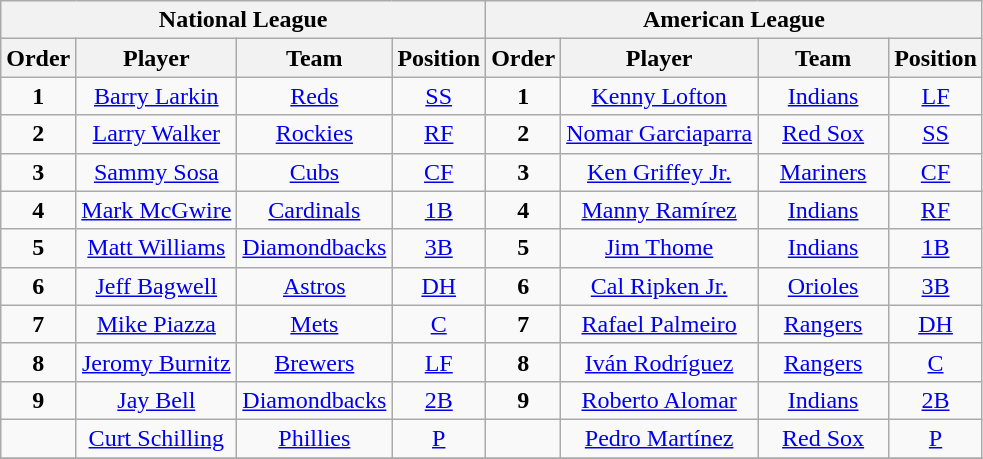<table class="wikitable" style="font-size: 100%; text-align:center;">
<tr>
<th colspan="4">National League</th>
<th colspan="4">American League</th>
</tr>
<tr>
<th>Order</th>
<th>Player</th>
<th width="80">Team</th>
<th>Position</th>
<th>Order</th>
<th>Player</th>
<th width="80">Team</th>
<th>Position</th>
</tr>
<tr>
<td><strong>1</strong></td>
<td><a href='#'>Barry Larkin</a></td>
<td><a href='#'>Reds</a></td>
<td><a href='#'>SS</a></td>
<td><strong>1</strong></td>
<td><a href='#'>Kenny Lofton</a></td>
<td><a href='#'>Indians</a></td>
<td><a href='#'>LF</a></td>
</tr>
<tr>
<td><strong>2</strong></td>
<td><a href='#'>Larry Walker</a></td>
<td><a href='#'>Rockies</a></td>
<td><a href='#'>RF</a></td>
<td><strong>2</strong></td>
<td><a href='#'>Nomar Garciaparra</a></td>
<td><a href='#'>Red Sox</a></td>
<td><a href='#'>SS</a></td>
</tr>
<tr>
<td><strong>3</strong></td>
<td><a href='#'>Sammy Sosa</a></td>
<td><a href='#'>Cubs</a></td>
<td><a href='#'>CF</a></td>
<td><strong>3</strong></td>
<td><a href='#'>Ken Griffey Jr.</a></td>
<td><a href='#'>Mariners</a></td>
<td><a href='#'>CF</a></td>
</tr>
<tr>
<td><strong>4</strong></td>
<td><a href='#'>Mark McGwire</a></td>
<td><a href='#'>Cardinals</a></td>
<td><a href='#'>1B</a></td>
<td><strong>4</strong></td>
<td><a href='#'>Manny Ramírez</a></td>
<td><a href='#'>Indians</a></td>
<td><a href='#'>RF</a></td>
</tr>
<tr>
<td><strong>5</strong></td>
<td><a href='#'>Matt Williams</a></td>
<td><a href='#'>Diamondbacks</a></td>
<td><a href='#'>3B</a></td>
<td><strong>5</strong></td>
<td><a href='#'>Jim Thome</a></td>
<td><a href='#'>Indians</a></td>
<td><a href='#'>1B</a></td>
</tr>
<tr>
<td><strong>6</strong></td>
<td><a href='#'>Jeff Bagwell</a></td>
<td><a href='#'>Astros</a></td>
<td><a href='#'>DH</a></td>
<td><strong>6</strong></td>
<td><a href='#'>Cal Ripken Jr.</a></td>
<td><a href='#'>Orioles</a></td>
<td><a href='#'>3B</a></td>
</tr>
<tr>
<td><strong>7</strong></td>
<td><a href='#'>Mike Piazza</a></td>
<td><a href='#'>Mets</a></td>
<td><a href='#'>C</a></td>
<td><strong>7</strong></td>
<td><a href='#'>Rafael Palmeiro</a></td>
<td><a href='#'>Rangers</a></td>
<td><a href='#'>DH</a></td>
</tr>
<tr>
<td><strong>8</strong></td>
<td><a href='#'>Jeromy Burnitz</a></td>
<td><a href='#'>Brewers</a></td>
<td><a href='#'>LF</a></td>
<td><strong>8</strong></td>
<td><a href='#'>Iván Rodríguez</a></td>
<td><a href='#'>Rangers</a></td>
<td><a href='#'>C</a></td>
</tr>
<tr>
<td><strong>9</strong></td>
<td><a href='#'>Jay Bell</a></td>
<td><a href='#'>Diamondbacks</a></td>
<td><a href='#'>2B</a></td>
<td><strong>9</strong></td>
<td><a href='#'>Roberto Alomar</a></td>
<td><a href='#'>Indians</a></td>
<td><a href='#'>2B</a></td>
</tr>
<tr>
<td></td>
<td><a href='#'>Curt Schilling</a></td>
<td><a href='#'>Phillies</a></td>
<td><a href='#'>P</a></td>
<td></td>
<td><a href='#'>Pedro Martínez</a></td>
<td><a href='#'>Red Sox</a></td>
<td><a href='#'>P</a></td>
</tr>
<tr>
</tr>
</table>
